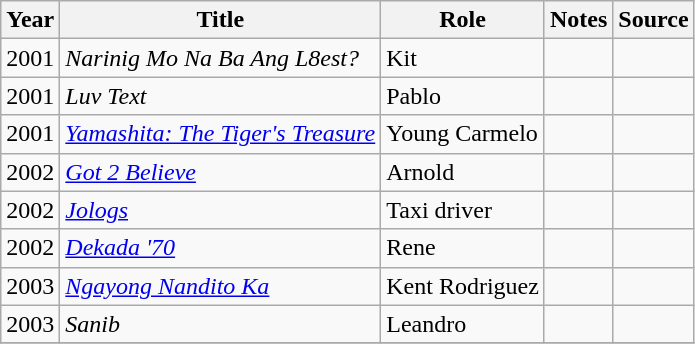<table class="wikitable sortable" >
<tr>
<th>Year</th>
<th>Title</th>
<th>Role</th>
<th class="unsortable">Notes </th>
<th class="unsortable">Source </th>
</tr>
<tr>
<td>2001</td>
<td><em>Narinig Mo Na Ba Ang L8est?</em></td>
<td>Kit</td>
<td></td>
<td></td>
</tr>
<tr>
<td>2001</td>
<td><em>Luv Text</em></td>
<td>Pablo</td>
<td></td>
<td></td>
</tr>
<tr>
<td>2001</td>
<td><em><a href='#'>Yamashita: The Tiger's Treasure</a></em></td>
<td>Young Carmelo</td>
<td></td>
<td></td>
</tr>
<tr>
<td>2002</td>
<td><em><a href='#'>Got 2 Believe</a></em></td>
<td>Arnold</td>
<td></td>
<td></td>
</tr>
<tr>
<td>2002</td>
<td><em><a href='#'>Jologs</a></em></td>
<td>Taxi driver</td>
<td></td>
<td></td>
</tr>
<tr>
<td>2002</td>
<td><em><a href='#'>Dekada '70</a></em></td>
<td>Rene</td>
<td></td>
<td></td>
</tr>
<tr>
<td>2003</td>
<td><em><a href='#'>Ngayong Nandito Ka</a></em></td>
<td>Kent Rodriguez</td>
<td></td>
<td></td>
</tr>
<tr>
<td>2003</td>
<td><em>Sanib</em></td>
<td>Leandro</td>
<td></td>
<td></td>
</tr>
<tr>
</tr>
</table>
